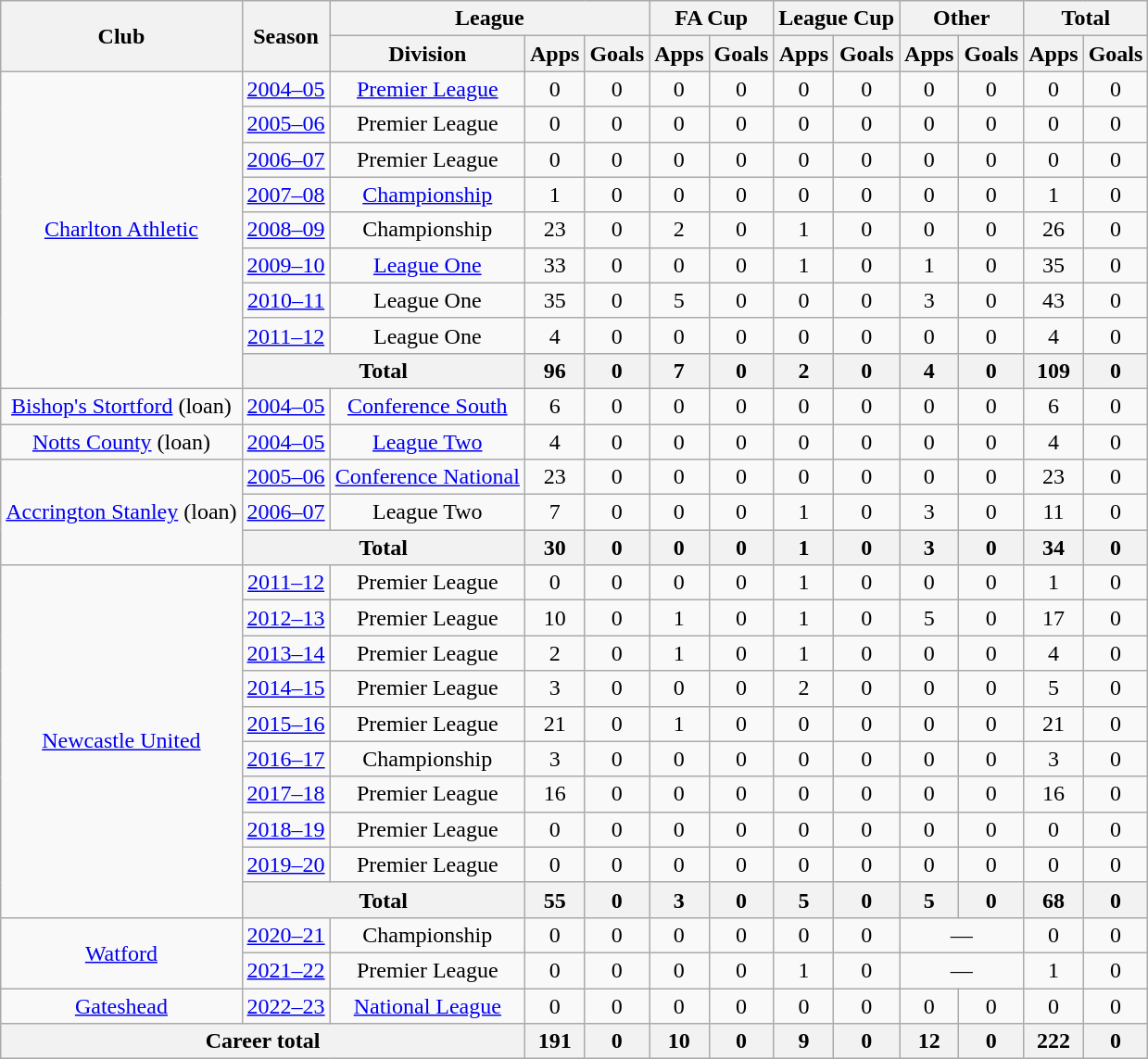<table class="wikitable" style="text-align:center">
<tr>
<th rowspan="2">Club</th>
<th rowspan="2">Season</th>
<th colspan="3">League</th>
<th colspan="2">FA Cup</th>
<th colspan="2">League Cup</th>
<th colspan="2">Other</th>
<th colspan="2">Total</th>
</tr>
<tr>
<th>Division</th>
<th>Apps</th>
<th>Goals</th>
<th>Apps</th>
<th>Goals</th>
<th>Apps</th>
<th>Goals</th>
<th>Apps</th>
<th>Goals</th>
<th>Apps</th>
<th>Goals</th>
</tr>
<tr>
<td rowspan="9"><a href='#'>Charlton Athletic</a></td>
<td><a href='#'>2004–05</a></td>
<td><a href='#'>Premier League</a></td>
<td>0</td>
<td>0</td>
<td>0</td>
<td>0</td>
<td>0</td>
<td>0</td>
<td>0</td>
<td>0</td>
<td>0</td>
<td>0</td>
</tr>
<tr>
<td><a href='#'>2005–06</a></td>
<td>Premier League</td>
<td>0</td>
<td>0</td>
<td>0</td>
<td>0</td>
<td>0</td>
<td>0</td>
<td>0</td>
<td>0</td>
<td>0</td>
<td>0</td>
</tr>
<tr>
<td><a href='#'>2006–07</a></td>
<td>Premier League</td>
<td>0</td>
<td>0</td>
<td>0</td>
<td>0</td>
<td>0</td>
<td>0</td>
<td>0</td>
<td>0</td>
<td>0</td>
<td>0</td>
</tr>
<tr>
<td><a href='#'>2007–08</a></td>
<td><a href='#'>Championship</a></td>
<td>1</td>
<td>0</td>
<td>0</td>
<td>0</td>
<td>0</td>
<td>0</td>
<td>0</td>
<td>0</td>
<td>1</td>
<td>0</td>
</tr>
<tr>
<td><a href='#'>2008–09</a></td>
<td>Championship</td>
<td>23</td>
<td>0</td>
<td>2</td>
<td>0</td>
<td>1</td>
<td>0</td>
<td>0</td>
<td>0</td>
<td>26</td>
<td>0</td>
</tr>
<tr>
<td><a href='#'>2009–10</a></td>
<td><a href='#'>League One</a></td>
<td>33</td>
<td>0</td>
<td>0</td>
<td>0</td>
<td>1</td>
<td>0</td>
<td>1</td>
<td>0</td>
<td>35</td>
<td>0</td>
</tr>
<tr>
<td><a href='#'>2010–11</a></td>
<td>League One</td>
<td>35</td>
<td>0</td>
<td>5</td>
<td>0</td>
<td>0</td>
<td>0</td>
<td>3</td>
<td>0</td>
<td>43</td>
<td>0</td>
</tr>
<tr>
<td><a href='#'>2011–12</a></td>
<td>League One</td>
<td>4</td>
<td>0</td>
<td>0</td>
<td>0</td>
<td>0</td>
<td>0</td>
<td>0</td>
<td>0</td>
<td>4</td>
<td>0</td>
</tr>
<tr>
<th colspan="2">Total</th>
<th>96</th>
<th>0</th>
<th>7</th>
<th>0</th>
<th>2</th>
<th>0</th>
<th>4</th>
<th>0</th>
<th>109</th>
<th>0</th>
</tr>
<tr>
<td><a href='#'>Bishop's Stortford</a> (loan)</td>
<td><a href='#'>2004–05</a></td>
<td><a href='#'>Conference South</a></td>
<td>6</td>
<td>0</td>
<td>0</td>
<td>0</td>
<td>0</td>
<td>0</td>
<td>0</td>
<td>0</td>
<td>6</td>
<td>0</td>
</tr>
<tr>
<td><a href='#'>Notts County</a> (loan)</td>
<td><a href='#'>2004–05</a></td>
<td><a href='#'>League Two</a></td>
<td>4</td>
<td>0</td>
<td>0</td>
<td>0</td>
<td>0</td>
<td>0</td>
<td>0</td>
<td>0</td>
<td>4</td>
<td>0</td>
</tr>
<tr>
<td rowspan="3"><a href='#'>Accrington Stanley</a> (loan)</td>
<td><a href='#'>2005–06</a></td>
<td><a href='#'>Conference National</a></td>
<td>23</td>
<td>0</td>
<td>0</td>
<td>0</td>
<td>0</td>
<td>0</td>
<td>0</td>
<td>0</td>
<td>23</td>
<td>0</td>
</tr>
<tr>
<td><a href='#'>2006–07</a></td>
<td>League Two</td>
<td>7</td>
<td>0</td>
<td>0</td>
<td>0</td>
<td>1</td>
<td>0</td>
<td>3</td>
<td>0</td>
<td>11</td>
<td>0</td>
</tr>
<tr>
<th colspan="2">Total</th>
<th>30</th>
<th>0</th>
<th>0</th>
<th>0</th>
<th>1</th>
<th>0</th>
<th>3</th>
<th>0</th>
<th>34</th>
<th>0</th>
</tr>
<tr>
<td rowspan="10"><a href='#'>Newcastle United</a></td>
<td><a href='#'>2011–12</a></td>
<td>Premier League</td>
<td>0</td>
<td>0</td>
<td>0</td>
<td>0</td>
<td>1</td>
<td>0</td>
<td>0</td>
<td>0</td>
<td>1</td>
<td>0</td>
</tr>
<tr>
<td><a href='#'>2012–13</a></td>
<td>Premier League</td>
<td>10</td>
<td>0</td>
<td>1</td>
<td>0</td>
<td>1</td>
<td>0</td>
<td>5</td>
<td>0</td>
<td>17</td>
<td>0</td>
</tr>
<tr>
<td><a href='#'>2013–14</a></td>
<td>Premier League</td>
<td>2</td>
<td>0</td>
<td>1</td>
<td>0</td>
<td>1</td>
<td>0</td>
<td>0</td>
<td>0</td>
<td>4</td>
<td>0</td>
</tr>
<tr>
<td><a href='#'>2014–15</a></td>
<td>Premier League</td>
<td>3</td>
<td>0</td>
<td>0</td>
<td>0</td>
<td>2</td>
<td>0</td>
<td>0</td>
<td>0</td>
<td>5</td>
<td>0</td>
</tr>
<tr>
<td><a href='#'>2015–16</a></td>
<td>Premier League</td>
<td>21</td>
<td>0</td>
<td>1</td>
<td>0</td>
<td>0</td>
<td>0</td>
<td>0</td>
<td>0</td>
<td>21</td>
<td>0</td>
</tr>
<tr>
<td><a href='#'>2016–17</a></td>
<td>Championship</td>
<td>3</td>
<td>0</td>
<td>0</td>
<td>0</td>
<td>0</td>
<td>0</td>
<td>0</td>
<td>0</td>
<td>3</td>
<td>0</td>
</tr>
<tr>
<td><a href='#'>2017–18</a></td>
<td>Premier League</td>
<td>16</td>
<td>0</td>
<td>0</td>
<td>0</td>
<td>0</td>
<td>0</td>
<td>0</td>
<td>0</td>
<td>16</td>
<td>0</td>
</tr>
<tr>
<td><a href='#'>2018–19</a></td>
<td>Premier League</td>
<td>0</td>
<td>0</td>
<td>0</td>
<td>0</td>
<td>0</td>
<td>0</td>
<td>0</td>
<td>0</td>
<td>0</td>
<td>0</td>
</tr>
<tr>
<td><a href='#'>2019–20</a></td>
<td>Premier League</td>
<td>0</td>
<td>0</td>
<td>0</td>
<td>0</td>
<td>0</td>
<td>0</td>
<td>0</td>
<td>0</td>
<td>0</td>
<td>0</td>
</tr>
<tr>
<th colspan="2">Total</th>
<th>55</th>
<th>0</th>
<th>3</th>
<th>0</th>
<th>5</th>
<th>0</th>
<th>5</th>
<th>0</th>
<th>68</th>
<th>0</th>
</tr>
<tr>
<td rowspan="2"><a href='#'>Watford</a></td>
<td><a href='#'>2020–21</a></td>
<td>Championship</td>
<td>0</td>
<td>0</td>
<td>0</td>
<td>0</td>
<td>0</td>
<td>0</td>
<td colspan="2">—</td>
<td>0</td>
<td>0</td>
</tr>
<tr>
<td><a href='#'>2021–22</a></td>
<td>Premier League</td>
<td>0</td>
<td>0</td>
<td>0</td>
<td>0</td>
<td>1</td>
<td>0</td>
<td colspan="2">—</td>
<td>1</td>
<td>0</td>
</tr>
<tr>
<td><a href='#'>Gateshead</a></td>
<td><a href='#'>2022–23</a></td>
<td><a href='#'>National League</a></td>
<td>0</td>
<td>0</td>
<td>0</td>
<td>0</td>
<td>0</td>
<td>0</td>
<td>0</td>
<td>0</td>
<td>0</td>
<td>0</td>
</tr>
<tr>
<th colspan="3">Career total</th>
<th>191</th>
<th>0</th>
<th>10</th>
<th>0</th>
<th>9</th>
<th>0</th>
<th>12</th>
<th>0</th>
<th>222</th>
<th>0</th>
</tr>
</table>
